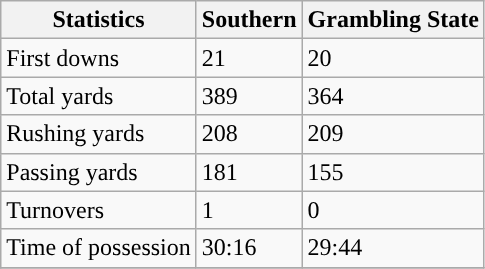<table class="wikitable">
<tr>
<th>Statistics</th>
<th>Southern</th>
<th>Grambling State</th>
</tr>
<tr>
<td>First downs</td>
<td>21</td>
<td>20</td>
</tr>
<tr>
<td>Total yards</td>
<td>389</td>
<td>364</td>
</tr>
<tr>
<td>Rushing yards</td>
<td>208</td>
<td>209</td>
</tr>
<tr>
<td>Passing yards</td>
<td>181</td>
<td>155</td>
</tr>
<tr>
<td>Turnovers</td>
<td>1</td>
<td>0</td>
</tr>
<tr>
<td>Time of possession</td>
<td>30:16</td>
<td>29:44</td>
</tr>
<tr>
</tr>
</table>
